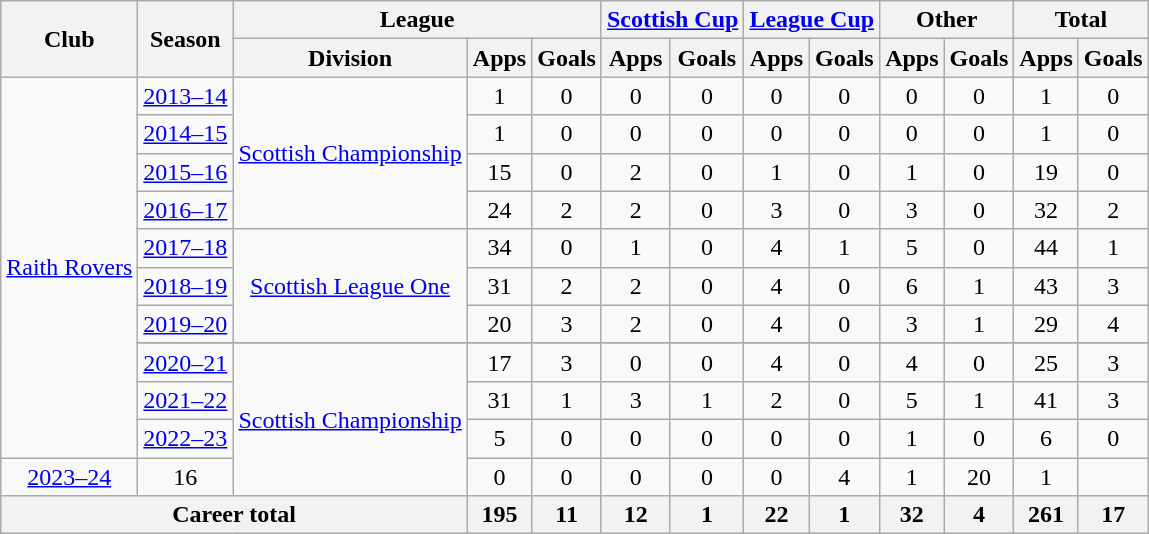<table class="wikitable" style="text-align:center">
<tr>
<th rowspan="2">Club</th>
<th rowspan="2">Season</th>
<th colspan="3">League</th>
<th colspan="2"><a href='#'>Scottish Cup</a></th>
<th colspan="2"><a href='#'>League Cup</a></th>
<th colspan="2">Other</th>
<th colspan="2">Total</th>
</tr>
<tr>
<th>Division</th>
<th>Apps</th>
<th>Goals</th>
<th>Apps</th>
<th>Goals</th>
<th>Apps</th>
<th>Goals</th>
<th>Apps</th>
<th>Goals</th>
<th>Apps</th>
<th>Goals</th>
</tr>
<tr>
<td rowspan="11"><a href='#'>Raith Rovers</a></td>
<td><a href='#'>2013–14</a></td>
<td rowspan="4"><a href='#'>Scottish Championship</a></td>
<td>1</td>
<td>0</td>
<td>0</td>
<td>0</td>
<td>0</td>
<td>0</td>
<td>0</td>
<td>0</td>
<td>1</td>
<td>0</td>
</tr>
<tr>
<td><a href='#'>2014–15</a></td>
<td>1</td>
<td>0</td>
<td>0</td>
<td>0</td>
<td>0</td>
<td>0</td>
<td>0</td>
<td>0</td>
<td>1</td>
<td>0</td>
</tr>
<tr>
<td><a href='#'>2015–16</a></td>
<td>15</td>
<td>0</td>
<td>2</td>
<td>0</td>
<td>1</td>
<td>0</td>
<td>1</td>
<td>0</td>
<td>19</td>
<td>0</td>
</tr>
<tr>
<td><a href='#'>2016–17</a></td>
<td>24</td>
<td>2</td>
<td>2</td>
<td>0</td>
<td>3</td>
<td>0</td>
<td>3</td>
<td>0</td>
<td>32</td>
<td>2</td>
</tr>
<tr>
<td><a href='#'>2017–18</a></td>
<td rowspan=3><a href='#'>Scottish League One</a></td>
<td>34</td>
<td>0</td>
<td>1</td>
<td>0</td>
<td>4</td>
<td>1</td>
<td>5</td>
<td>0</td>
<td>44</td>
<td>1</td>
</tr>
<tr>
<td><a href='#'>2018–19</a></td>
<td>31</td>
<td>2</td>
<td>2</td>
<td>0</td>
<td>4</td>
<td>0</td>
<td>6</td>
<td>1</td>
<td>43</td>
<td>3</td>
</tr>
<tr>
<td><a href='#'>2019–20</a></td>
<td>20</td>
<td>3</td>
<td>2</td>
<td>0</td>
<td>4</td>
<td>0</td>
<td>3</td>
<td>1</td>
<td>29</td>
<td>4</td>
</tr>
<tr>
</tr>
<tr>
<td><a href='#'>2020–21</a></td>
<td rowspan=4><a href='#'>Scottish Championship</a></td>
<td>17</td>
<td>3</td>
<td>0</td>
<td>0</td>
<td>4</td>
<td>0</td>
<td>4</td>
<td>0</td>
<td>25</td>
<td>3</td>
</tr>
<tr>
<td><a href='#'>2021–22</a></td>
<td>31</td>
<td>1</td>
<td>3</td>
<td>1</td>
<td>2</td>
<td>0</td>
<td>5</td>
<td>1</td>
<td>41</td>
<td>3</td>
</tr>
<tr>
<td><a href='#'>2022–23</a></td>
<td>5</td>
<td>0</td>
<td>0</td>
<td>0</td>
<td>0</td>
<td>0</td>
<td>1</td>
<td>0</td>
<td>6</td>
<td>0</td>
</tr>
<tr>
<td><a href='#'>2023–24</a></td>
<td>16</td>
<td>0</td>
<td>0</td>
<td>0</td>
<td>0</td>
<td>0</td>
<td>4</td>
<td>1</td>
<td>20</td>
<td>1</td>
</tr>
<tr>
<th colspan="3">Career total</th>
<th>195</th>
<th>11</th>
<th>12</th>
<th>1</th>
<th>22</th>
<th>1</th>
<th>32</th>
<th>4</th>
<th>261</th>
<th>17</th>
</tr>
</table>
